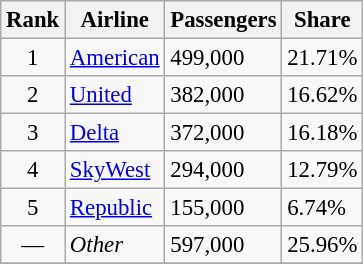<table class="wikitable sortable" style="font-size: 95%">
<tr>
<th>Rank</th>
<th>Airline</th>
<th>Passengers</th>
<th>Share</th>
</tr>
<tr>
<td align=center>1</td>
<td><a href='#'>American</a></td>
<td>499,000</td>
<td>21.71%</td>
</tr>
<tr>
<td align=center>2</td>
<td><a href='#'>United</a></td>
<td>382,000</td>
<td>16.62%</td>
</tr>
<tr>
<td align=center>3</td>
<td><a href='#'>Delta</a></td>
<td>372,000</td>
<td>16.18%</td>
</tr>
<tr>
<td align=center>4</td>
<td><a href='#'>SkyWest</a></td>
<td>294,000</td>
<td>12.79%</td>
</tr>
<tr>
<td align=center>5</td>
<td><a href='#'>Republic</a></td>
<td>155,000</td>
<td>6.74%</td>
</tr>
<tr>
<td align=center>—</td>
<td><em>Other</em></td>
<td>597,000</td>
<td>25.96%</td>
</tr>
<tr>
</tr>
</table>
